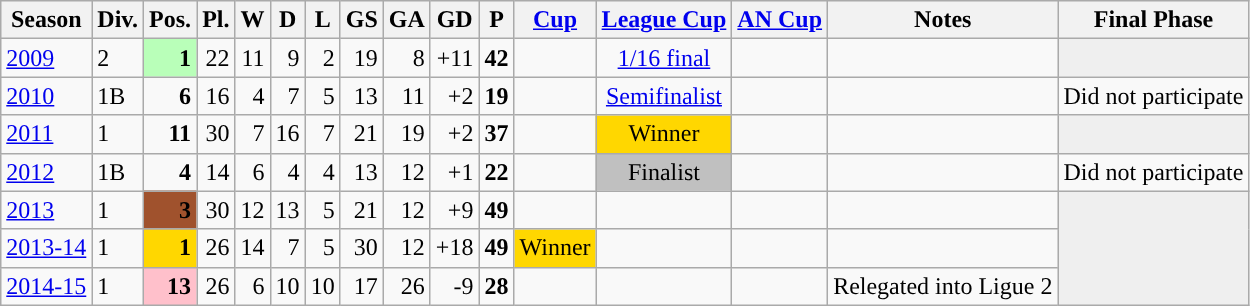<table class="wikitable">
<tr style="background:#efefef;">
<th>Season</th>
<th>Div.</th>
<th>Pos.</th>
<th>Pl.</th>
<th>W</th>
<th>D</th>
<th>L</th>
<th>GS</th>
<th>GA</th>
<th>GD</th>
<th>P</th>
<th><a href='#'>Cup</a></th>
<th><a href='#'>League Cup</a></th>
<th><a href='#'>AN Cup</a></th>
<th>Notes</th>
<th>Final Phase</th>
</tr>
<tr>
<td><a href='#'>2009</a></td>
<td>2</td>
<td align=right bgcolor=#B9FFB9><strong>1</strong></td>
<td align=right>22</td>
<td align=right>11</td>
<td align=right>9</td>
<td align=right>2</td>
<td align=right>19</td>
<td align=right>8</td>
<td align=right>+11</td>
<td align=right><strong>42</strong></td>
<td></td>
<td align=center><a href='#'>1/16 final</a></td>
<td></td>
<td></td>
<td bgcolor=#EFEFEF></td>
</tr>
<tr>
<td><a href='#'>2010</a></td>
<td>1B</td>
<td align=right><strong>6</strong></td>
<td align=right>16</td>
<td align=right>4</td>
<td align=right>7</td>
<td align=right>5</td>
<td align=right>13</td>
<td align=right>11</td>
<td align=right>+2</td>
<td align=right><strong>19</strong></td>
<td></td>
<td align=center><a href='#'>Semifinalist</a></td>
<td></td>
<td></td>
<td>Did not participate</td>
</tr>
<tr>
<td><a href='#'>2011</a></td>
<td>1</td>
<td align=right><strong>11</strong></td>
<td align=right>30</td>
<td align=right>7</td>
<td align=right>16</td>
<td align=right>7</td>
<td align=right>21</td>
<td align=right>19</td>
<td align=right>+2</td>
<td align=right><strong>37</strong></td>
<td></td>
<td bgcolor=gold align=center>Winner</td>
<td></td>
<td></td>
<td bgcolor=#efefef></td>
</tr>
<tr>
<td><a href='#'>2012</a></td>
<td>1B</td>
<td align=right><strong>4</strong></td>
<td align=right>14</td>
<td align=right>6</td>
<td align=right>4</td>
<td align=right>4</td>
<td align=right>13</td>
<td align=right>12</td>
<td align=right>+1</td>
<td align=right><strong>22</strong></td>
<td></td>
<td align=center bgcolor=silver>Finalist</td>
<td></td>
<td></td>
<td>Did not participate</td>
</tr>
<tr>
<td><a href='#'>2013</a></td>
<td>1</td>
<td align=right bgcolor=sienna><strong>3</strong></td>
<td align=right>30</td>
<td align=right>12</td>
<td align=right>13</td>
<td align=right>5</td>
<td align=right>21</td>
<td align=right>12</td>
<td align=right>+9</td>
<td align=right><strong>49</strong></td>
<td></td>
<td></td>
<td></td>
<td></td>
<td rowspan="3" bgcolor=#EFEFEF></td>
</tr>
<tr>
<td><a href='#'>2013-14</a></td>
<td>1</td>
<td align=right bgcolor=gold><strong>1</strong></td>
<td align=right>26</td>
<td align=right>14</td>
<td align=right>7</td>
<td align=right>5</td>
<td align=right>30</td>
<td align=right>12</td>
<td align=right>+18</td>
<td align=right><strong>49</strong></td>
<td bgcolor=gold>Winner</td>
<td></td>
<td></td>
</tr>
<tr>
<td><a href='#'>2014-15</a></td>
<td>1</td>
<td align=right bgcolor="#FFC0CB"><strong>13</strong></td>
<td align=right>26</td>
<td align=right>6</td>
<td align=right>10</td>
<td align=right>10</td>
<td align=right>17</td>
<td align=right>26</td>
<td align=right>-9</td>
<td align=right><strong>28</strong></td>
<td></td>
<td></td>
<td></td>
<td>Relegated into Ligue 2</td>
</tr>
</table>
